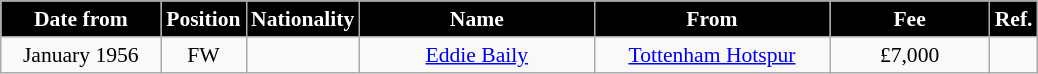<table class="wikitable" style="text-align:center; font-size:90%; ">
<tr>
<th style="background:#000000; color:white; width:100px;">Date from</th>
<th style="background:#000000; color:white; width:50px;">Position</th>
<th style="background:#000000; color:white; width:50px;">Nationality</th>
<th style="background:#000000; color:white; width:150px;">Name</th>
<th style="background:#000000; color:white; width:150px;">From</th>
<th style="background:#000000; color:white; width:100px;">Fee</th>
<th style="background:#000000; color:white; width:25px;">Ref.</th>
</tr>
<tr>
<td>January 1956</td>
<td>FW</td>
<td></td>
<td><a href='#'>Eddie Baily</a></td>
<td><a href='#'>Tottenham Hotspur</a></td>
<td>£7,000</td>
<td></td>
</tr>
</table>
